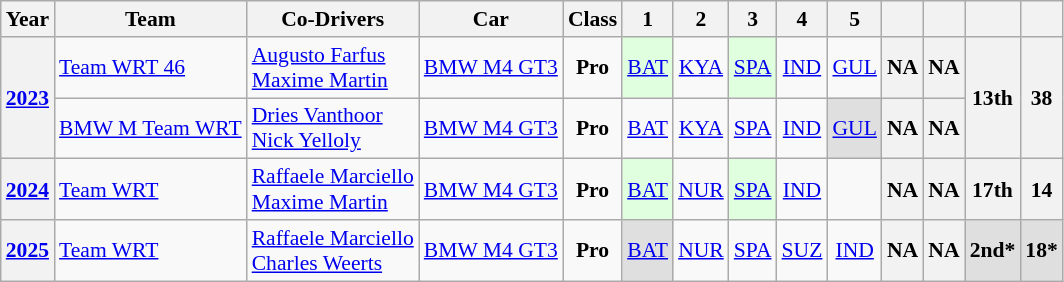<table class="wikitable" style="text-align:center; font-size:90%">
<tr>
<th>Year</th>
<th>Team</th>
<th>Co-Drivers</th>
<th>Car</th>
<th>Class</th>
<th>1</th>
<th>2</th>
<th>3</th>
<th>4</th>
<th>5</th>
<th></th>
<th></th>
<th></th>
<th></th>
</tr>
<tr>
<th rowspan=2><a href='#'>2023</a></th>
<td align="left"> <a href='#'>Team WRT 46</a></td>
<td align="left"> <a href='#'>Augusto Farfus</a><br> <a href='#'>Maxime Martin</a></td>
<td align="left"><a href='#'>BMW M4 GT3</a></td>
<td><strong>Pro</strong></td>
<td style="background:#DFFFDF;"><a href='#'>BAT</a><br></td>
<td style="background:#;"><a href='#'>KYA</a><br></td>
<td style="background:#DFFFDF;"><a href='#'>SPA</a><br></td>
<td style="background:#;"><a href='#'>IND</a><br></td>
<td style="background:#;"><a href='#'>GUL</a><br></td>
<th style="background:#;"><strong>NA</strong></th>
<th style="background:#;"><strong>NA</strong></th>
<th rowspan=2 style="background:#;"><strong>13th</strong></th>
<th rowspan=2 style="background:#;"><strong>38</strong></th>
</tr>
<tr>
<td align="left"> <a href='#'>BMW M Team WRT</a></td>
<td align="left"> <a href='#'>Dries Vanthoor</a><br> <a href='#'>Nick Yelloly</a></td>
<td align="left"><a href='#'>BMW M4 GT3</a></td>
<td><strong>Pro</strong></td>
<td style="background:#;"><a href='#'>BAT</a><br></td>
<td style="background:#;"><a href='#'>KYA</a><br></td>
<td style="background:#;"><a href='#'>SPA</a><br></td>
<td style="background:#;"><a href='#'>IND</a><br></td>
<td style="background:#dfdfdf;"><a href='#'>GUL</a><br></td>
<th style="background:#;"><strong>NA</strong></th>
<th style="background:#;"><strong>NA</strong></th>
</tr>
<tr>
<th><a href='#'>2024</a></th>
<td align="left"> <a href='#'>Team WRT</a></td>
<td align="left"> <a href='#'>Raffaele Marciello</a><br> <a href='#'>Maxime Martin</a></td>
<td align="left"><a href='#'>BMW M4 GT3</a></td>
<td><strong>Pro</strong></td>
<td style="background:#DFFFDF;"><a href='#'>BAT</a><br></td>
<td style="background:#;"><a href='#'>NUR</a><br></td>
<td style="background:#DFFFDF;"><a href='#'>SPA</a><br></td>
<td style="background:#;"><a href='#'>IND</a><br></td>
<td></td>
<th style="background:#;"><strong>NA</strong></th>
<th style="background:#;"><strong>NA</strong></th>
<th style="background:#;"><strong>17th</strong></th>
<th style="background:#;"><strong>14</strong></th>
</tr>
<tr>
<th><a href='#'>2025</a></th>
<td align="left"> <a href='#'>Team WRT</a></td>
<td align="left"> <a href='#'>Raffaele Marciello</a><br> <a href='#'>Charles Weerts</a></td>
<td align="left"><a href='#'>BMW M4 GT3</a></td>
<td><strong>Pro</strong></td>
<td style="background:#DFDFDF;"><a href='#'>BAT</a><br></td>
<td style="background:#;"><a href='#'>NUR</a><br></td>
<td style="background:#;"><a href='#'>SPA</a><br></td>
<td style="background:#;"><a href='#'>SUZ</a><br></td>
<td style="background:#;"><a href='#'>IND</a><br></td>
<th style="background:#;"><strong>NA</strong></th>
<th style="background:#;"><strong>NA</strong></th>
<th style="background:#DFDFDF;"><strong>2nd*</strong></th>
<th style="background:#DFDFDF;"><strong>18*</strong></th>
</tr>
</table>
